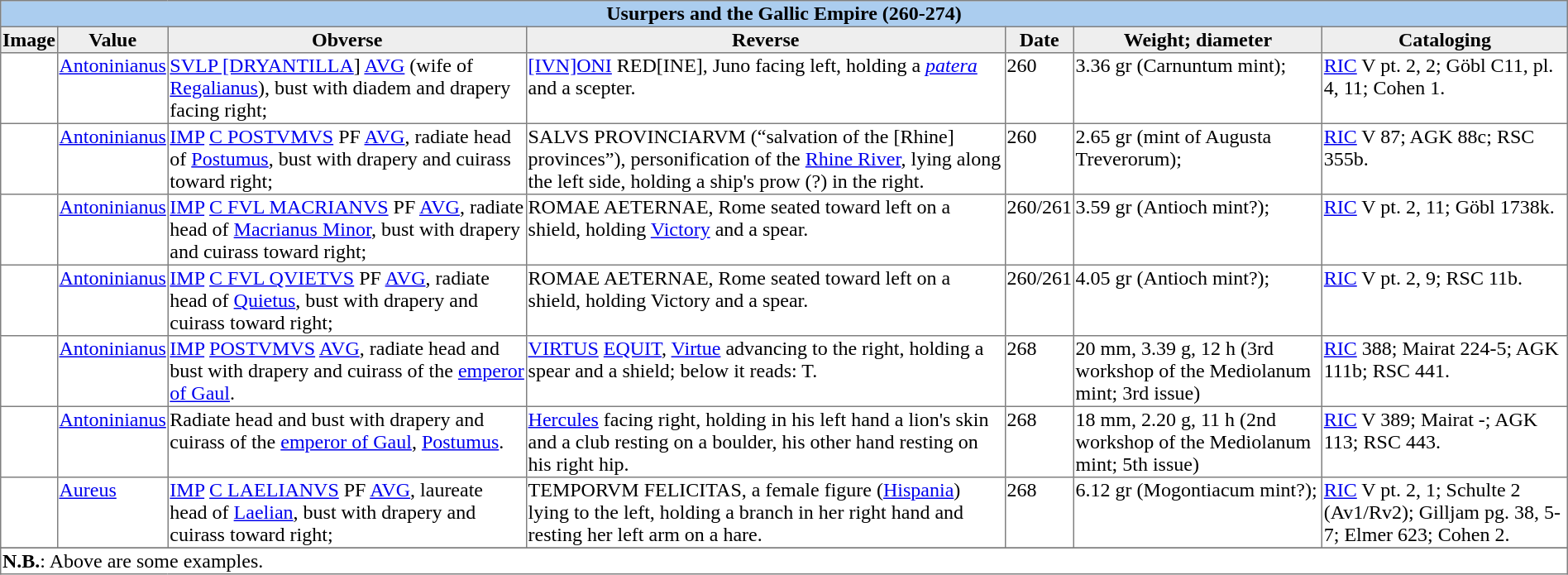<table border="1" cellspacing="0" align="center" style="border-collapse: collapse; text-align:left; ">
<tr style="background: #ABCDEF; text-align:center; ">
<th colspan="7">Usurpers and the Gallic Empire (260-274)</th>
</tr>
<tr style="background: #eee; text-align:center;  vertical-align: top; ">
<th>Image</th>
<th>Value</th>
<th>Obverse</th>
<th>Reverse</th>
<th>Date</th>
<th>Weight; diameter</th>
<th>Cataloging</th>
</tr>
<tr style=" vertical-align: top;">
<td></td>
<td><a href='#'>Antoninianus</a></td>
<td><a href='#'>SVLP [DRYANTILLA</a>] <a href='#'>AVG</a> (wife of <a href='#'>Regalianus</a>), bust with diadem and drapery facing right;</td>
<td><a href='#'>[IVN]ONI</a> RED[INE], Juno facing left, holding a <em><a href='#'>patera</a></em> and a scepter.</td>
<td>260</td>
<td>3.36 gr (Carnuntum mint);</td>
<td><a href='#'>RIC</a> V pt. 2, 2; Göbl C11, pl. 4, 11; Cohen 1.</td>
</tr>
<tr style=" vertical-align: top;">
<td></td>
<td><a href='#'>Antoninianus</a></td>
<td><a href='#'>IMP</a> <a href='#'>C POSTVMVS</a> PF <a href='#'>AVG</a>, radiate head of <a href='#'>Postumus</a>, bust with drapery and cuirass toward right;</td>
<td>SALVS PROVINCIARVM (“salvation of the [Rhine] provinces”), personification of the <a href='#'>Rhine River</a>, lying along the left side, holding a ship's prow (?) in the right.</td>
<td>260</td>
<td>2.65 gr (mint of Augusta Treverorum);</td>
<td><a href='#'>RIC</a> V 87; AGK 88c; RSC 355b.</td>
</tr>
<tr style=" vertical-align: top;">
<td></td>
<td><a href='#'>Antoninianus</a></td>
<td><a href='#'>IMP</a> <a href='#'>C FVL MACRIANVS</a> PF <a href='#'>AVG</a>, radiate head of <a href='#'>Macrianus Minor</a>, bust with drapery and cuirass toward right;</td>
<td>ROMAE AETERNAE, Rome seated toward left on a shield, holding <a href='#'>Victory</a> and a spear.</td>
<td>260/261</td>
<td>3.59 gr (Antioch mint?);</td>
<td><a href='#'>RIC</a> V pt. 2, 11; Göbl 1738k.</td>
</tr>
<tr style=" vertical-align: top;">
<td></td>
<td><a href='#'>Antoninianus</a></td>
<td><a href='#'>IMP</a> <a href='#'>C FVL QVIETVS</a> PF <a href='#'>AVG</a>, radiate head of <a href='#'>Quietus</a>, bust with drapery and cuirass toward right;</td>
<td>ROMAE AETERNAE, Rome seated toward left on a shield, holding Victory and a spear.</td>
<td>260/261</td>
<td>4.05 gr (Antioch mint?);</td>
<td><a href='#'>RIC</a> V pt. 2, 9; RSC 11b.</td>
</tr>
<tr style=" vertical-align: top;">
<td></td>
<td><a href='#'>Antoninianus</a></td>
<td><a href='#'>IMP</a> <a href='#'>POSTVMVS</a> <a href='#'>AVG</a>, radiate head and bust with drapery and cuirass of the <a href='#'>emperor of Gaul</a>.</td>
<td><a href='#'>VIRTUS</a> <a href='#'>EQUIT</a>, <a href='#'>Virtue</a> advancing to the right, holding a spear and a shield; below it reads: T.</td>
<td>268</td>
<td>20 mm, 3.39 g, 12 h (3rd workshop of the Mediolanum mint; 3rd issue)</td>
<td><a href='#'>RIC</a> 388; Mairat 224-5; AGK 111b; RSC 441.</td>
</tr>
<tr style=" vertical-align: top;">
<td></td>
<td><a href='#'>Antoninianus</a></td>
<td>Radiate head and bust with drapery and cuirass of the <a href='#'>emperor of Gaul</a>, <a href='#'>Postumus</a>.</td>
<td><a href='#'>Hercules</a> facing right, holding in his left hand a lion's skin and a club resting on a boulder, his other hand resting on his right hip.</td>
<td>268</td>
<td>18 mm, 2.20 g, 11 h (2nd workshop of the Mediolanum mint; 5th issue)</td>
<td><a href='#'>RIC</a> V 389; Mairat -; AGK 113; RSC 443.</td>
</tr>
<tr style=" vertical-align: top;">
<td></td>
<td><a href='#'>Aureus</a></td>
<td><a href='#'>IMP</a> <a href='#'>C LAELIANVS</a> PF <a href='#'>AVG</a>, laureate head of <a href='#'>Laelian</a>, bust with drapery and cuirass toward right;</td>
<td>TEMPORVM FELICITAS, a female figure (<a href='#'>Hispania</a>) lying to the left, holding a branch in her right hand and resting her left arm on a hare.</td>
<td>268</td>
<td>6.12 gr (Mogontiacum mint?);</td>
<td><a href='#'>RIC</a> V pt. 2, 1; Schulte 2 (Av1/Rv2); Gilljam pg. 38, 5-7; Elmer 623; Cohen 2.</td>
</tr>
<tr style="background: #ABCDEF; text-align:center; ">
</tr>
<tr>
<td colspan="7"><strong>N.B.</strong>: Above are some examples.</td>
</tr>
</table>
